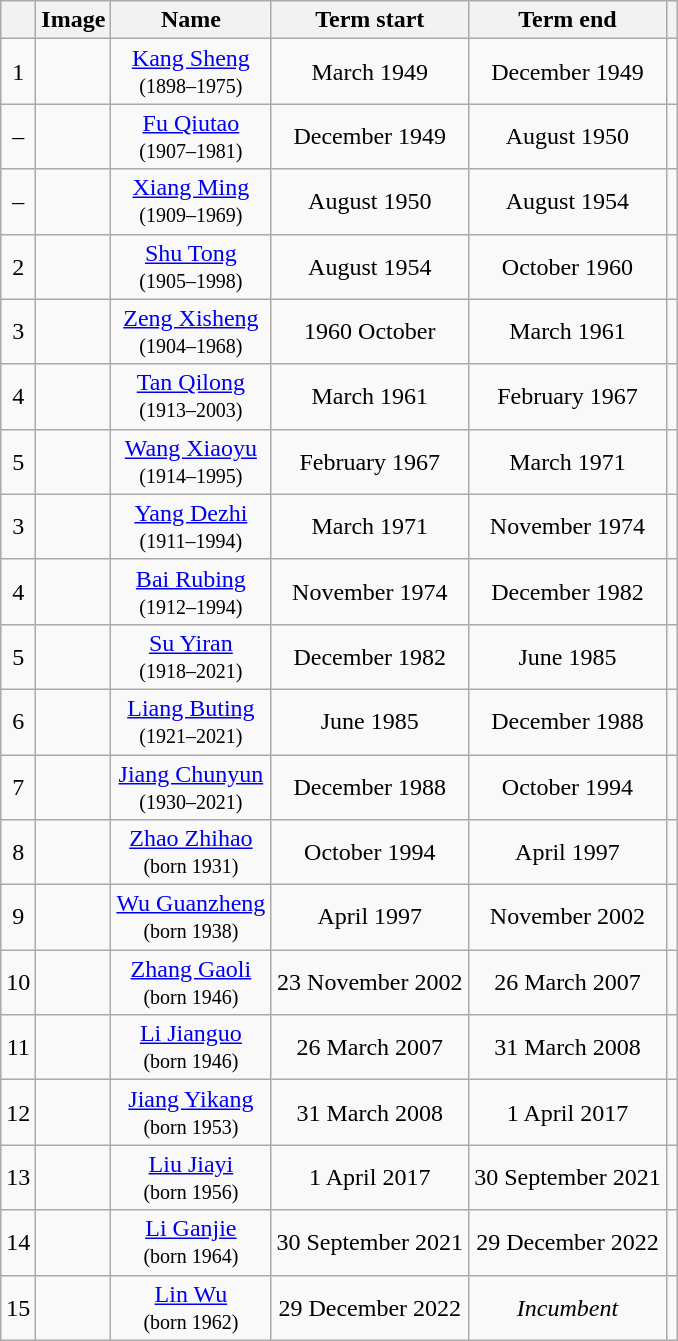<table class="wikitable" style="text-align:center">
<tr>
<th></th>
<th>Image</th>
<th>Name</th>
<th>Term start</th>
<th>Term end</th>
<th></th>
</tr>
<tr>
<td>1</td>
<td></td>
<td><a href='#'>Kang Sheng</a><br><small>(1898–1975)</small></td>
<td>March 1949</td>
<td>December 1949</td>
<td></td>
</tr>
<tr>
<td>–</td>
<td></td>
<td><a href='#'>Fu Qiutao</a><br><small>(1907–1981)</small></td>
<td>December 1949</td>
<td>August 1950</td>
<td></td>
</tr>
<tr>
<td>–</td>
<td></td>
<td><a href='#'>Xiang Ming</a><br><small>(1909–1969)</small></td>
<td>August 1950</td>
<td>August 1954</td>
<td></td>
</tr>
<tr>
<td>2</td>
<td></td>
<td><a href='#'>Shu Tong</a><br><small>(1905–1998)</small></td>
<td>August 1954</td>
<td>October 1960</td>
<td></td>
</tr>
<tr>
<td>3</td>
<td></td>
<td><a href='#'>Zeng Xisheng</a><br><small>(1904–1968)</small></td>
<td>1960 October</td>
<td>March 1961</td>
<td></td>
</tr>
<tr>
<td>4</td>
<td></td>
<td><a href='#'>Tan Qilong</a><br><small>(1913–2003)</small></td>
<td>March 1961</td>
<td>February 1967</td>
<td></td>
</tr>
<tr>
<td>5</td>
<td></td>
<td><a href='#'>Wang Xiaoyu</a><br><small>(1914–1995)</small></td>
<td>February 1967</td>
<td>March 1971</td>
<td></td>
</tr>
<tr>
<td>3</td>
<td></td>
<td><a href='#'>Yang Dezhi</a><br><small>(1911–1994)</small></td>
<td>March 1971</td>
<td>November 1974</td>
<td></td>
</tr>
<tr>
<td>4</td>
<td></td>
<td><a href='#'>Bai Rubing</a><br><small>(1912–1994)</small></td>
<td>November 1974</td>
<td>December 1982</td>
<td></td>
</tr>
<tr>
<td>5</td>
<td></td>
<td><a href='#'>Su Yiran</a><br><small>(1918–2021)</small></td>
<td>December 1982</td>
<td>June 1985</td>
<td></td>
</tr>
<tr>
<td>6</td>
<td></td>
<td><a href='#'>Liang Buting</a><br><small>(1921–2021)</small></td>
<td>June 1985</td>
<td>December 1988</td>
<td></td>
</tr>
<tr>
<td>7</td>
<td></td>
<td><a href='#'>Jiang Chunyun</a><br><small>(1930–2021)</small></td>
<td>December 1988</td>
<td>October 1994</td>
<td></td>
</tr>
<tr>
<td>8</td>
<td></td>
<td><a href='#'>Zhao Zhihao</a><br><small>(born 1931)</small></td>
<td>October 1994</td>
<td>April 1997</td>
<td></td>
</tr>
<tr>
<td>9</td>
<td></td>
<td><a href='#'>Wu Guanzheng</a><br><small>(born 1938)</small></td>
<td>April 1997</td>
<td>November 2002</td>
<td></td>
</tr>
<tr>
<td>10</td>
<td></td>
<td><a href='#'>Zhang Gaoli</a><br><small>(born 1946)</small></td>
<td>23 November 2002</td>
<td>26 March 2007</td>
<td></td>
</tr>
<tr>
<td>11</td>
<td></td>
<td><a href='#'>Li Jianguo</a><br><small>(born 1946)</small></td>
<td>26 March 2007</td>
<td>31 March 2008</td>
<td></td>
</tr>
<tr>
<td>12</td>
<td></td>
<td><a href='#'>Jiang Yikang</a><br><small>(born 1953)</small></td>
<td>31 March 2008</td>
<td>1 April 2017</td>
<td></td>
</tr>
<tr>
<td>13</td>
<td></td>
<td><a href='#'>Liu Jiayi</a><br><small>(born 1956)</small></td>
<td>1 April 2017</td>
<td>30 September 2021</td>
<td></td>
</tr>
<tr>
<td>14</td>
<td></td>
<td><a href='#'>Li Ganjie</a><br><small>(born 1964)</small></td>
<td>30 September 2021</td>
<td>29 December 2022</td>
<td></td>
</tr>
<tr>
<td>15</td>
<td></td>
<td><a href='#'>Lin Wu</a><br><small>(born 1962)</small></td>
<td>29 December 2022</td>
<td><em>Incumbent</em></td>
<td></td>
</tr>
</table>
